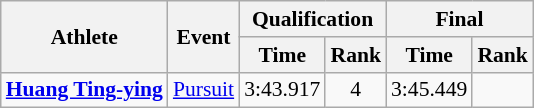<table class=wikitable style=font-size:90%;text-align:center>
<tr>
<th rowspan="2">Athlete</th>
<th rowspan="2">Event</th>
<th colspan="2">Qualification</th>
<th colspan="2">Final</th>
</tr>
<tr>
<th>Time</th>
<th>Rank</th>
<th>Time</th>
<th>Rank</th>
</tr>
<tr>
<td align="left"><strong><a href='#'>Huang Ting-ying</a></strong></td>
<td align="left"><a href='#'>Pursuit</a></td>
<td>3:43.917</td>
<td>4 <strong></strong></td>
<td>3:45.449</td>
<td></td>
</tr>
</table>
